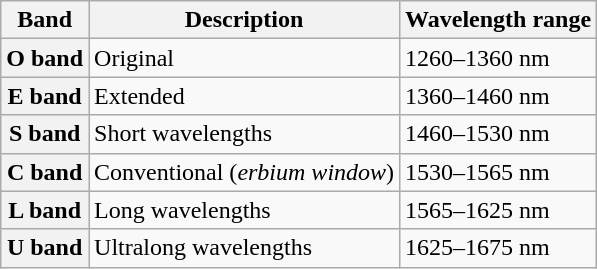<table class=wikitable>
<tr>
<th>Band</th>
<th>Description</th>
<th>Wavelength range</th>
</tr>
<tr>
<th>O band</th>
<td>Original</td>
<td>1260–1360 nm</td>
</tr>
<tr>
<th>E band</th>
<td>Extended</td>
<td>1360–1460 nm</td>
</tr>
<tr>
<th>S band</th>
<td>Short wavelengths</td>
<td>1460–1530 nm</td>
</tr>
<tr>
<th>C band</th>
<td>Conventional (<em>erbium window</em>)</td>
<td>1530–1565 nm</td>
</tr>
<tr>
<th>L band</th>
<td>Long wavelengths</td>
<td>1565–1625 nm</td>
</tr>
<tr>
<th>U band</th>
<td>Ultralong wavelengths</td>
<td>1625–1675 nm</td>
</tr>
</table>
